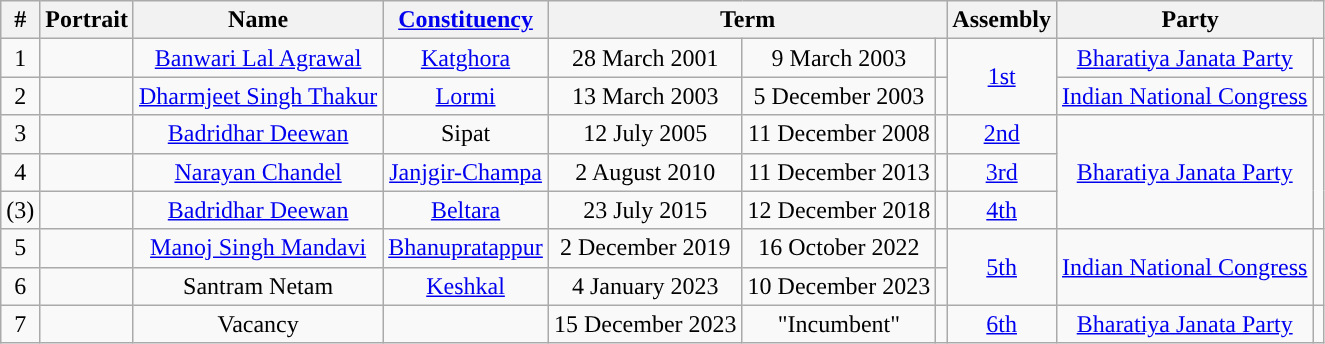<table class="wikitable" style="text-align:center;">
<tr>
<th>#</th>
<th>Portrait</th>
<th>Name</th>
<th><a href='#'>Constituency</a></th>
<th colspan="3">Term</th>
<th>Assembly</th>
<th colspan="2" scope="col">Party</th>
</tr>
<tr>
<td>1</td>
<td></td>
<td><a href='#'>Banwari Lal Agrawal</a></td>
<td><a href='#'>Katghora</a></td>
<td>28 March 2001</td>
<td>9 March 2003</td>
<td></td>
<td rowspan="2"><a href='#'>1st</a></td>
<td><a href='#'>Bharatiya Janata Party</a></td>
<td style="background-color: "></td>
</tr>
<tr>
<td>2</td>
<td></td>
<td><a href='#'>Dharmjeet Singh Thakur</a></td>
<td><a href='#'>Lormi</a></td>
<td>13 March 2003</td>
<td>5 December 2003</td>
<td></td>
<td><a href='#'>Indian National Congress</a></td>
<td style="background-color: "></td>
</tr>
<tr>
<td>3</td>
<td></td>
<td><a href='#'>Badridhar Deewan</a></td>
<td>Sipat</td>
<td>12 July 2005</td>
<td>11 December 2008</td>
<td></td>
<td><a href='#'>2nd</a></td>
<td rowspan="3"><a href='#'>Bharatiya Janata Party</a></td>
<td rowspan="3" style="background-color: "></td>
</tr>
<tr>
<td>4</td>
<td></td>
<td><a href='#'>Narayan Chandel</a></td>
<td><a href='#'>Janjgir-Champa</a></td>
<td>2 August 2010</td>
<td>11 December 2013</td>
<td></td>
<td><a href='#'>3rd</a></td>
</tr>
<tr>
<td>(3)</td>
<td></td>
<td><a href='#'>Badridhar Deewan</a></td>
<td><a href='#'>Beltara</a></td>
<td>23 July 2015</td>
<td>12 December 2018</td>
<td></td>
<td><a href='#'>4th</a></td>
</tr>
<tr>
<td>5</td>
<td></td>
<td><a href='#'>Manoj Singh Mandavi</a></td>
<td><a href='#'>Bhanupratappur</a></td>
<td>2 December 2019</td>
<td>16 October 2022</td>
<td></td>
<td rowspan="2"><a href='#'>5th</a></td>
<td rowspan="2"><a href='#'>Indian National Congress</a></td>
<td rowspan="2" style="background-color: "></td>
</tr>
<tr>
<td>6</td>
<td></td>
<td>Santram Netam</td>
<td><a href='#'>Keshkal</a></td>
<td>4 January 2023</td>
<td>10 December 2023</td>
<td></td>
</tr>
<tr>
<td>7</td>
<td></td>
<td>Vacancy</td>
<td></td>
<td>15 December 2023</td>
<td>"Incumbent"</td>
<td></td>
<td><a href='#'>6th</a></td>
<td><a href='#'>Bharatiya Janata Party</a></td>
<td style="background-color: "></td>
</tr>
</table>
